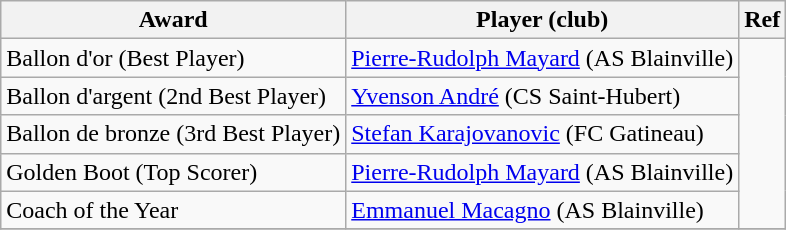<table class="wikitable">
<tr>
<th>Award</th>
<th>Player (club)</th>
<th>Ref</th>
</tr>
<tr>
<td>Ballon d'or (Best Player)</td>
<td><a href='#'>Pierre-Rudolph Mayard</a> (AS Blainville)</td>
<td rowspan=5></td>
</tr>
<tr>
<td>Ballon d'argent (2nd Best Player)</td>
<td><a href='#'>Yvenson André</a> (CS Saint-Hubert)</td>
</tr>
<tr>
<td>Ballon de bronze (3rd Best Player)</td>
<td><a href='#'>Stefan Karajovanovic</a> (FC Gatineau)</td>
</tr>
<tr>
<td>Golden Boot (Top Scorer)</td>
<td><a href='#'>Pierre-Rudolph Mayard</a> (AS Blainville)</td>
</tr>
<tr>
<td>Coach of the Year</td>
<td><a href='#'>Emmanuel Macagno</a> (AS Blainville)</td>
</tr>
<tr>
</tr>
</table>
